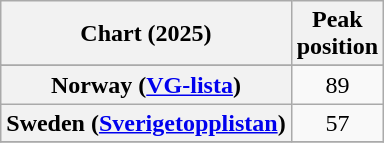<table class="wikitable sortable plainrowheaders" style="text-align:center">
<tr>
<th scope="col">Chart (2025)</th>
<th scope="col">Peak<br> position</th>
</tr>
<tr>
</tr>
<tr>
<th scope="row">Norway (<a href='#'>VG-lista</a>)</th>
<td>89</td>
</tr>
<tr>
<th scope="row">Sweden (<a href='#'>Sverigetopplistan</a>)</th>
<td>57</td>
</tr>
<tr>
</tr>
</table>
